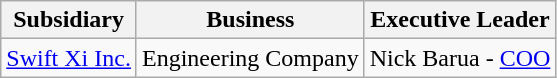<table class = "wikitable">
<tr>
<th>Subsidiary</th>
<th>Business</th>
<th>Executive Leader</th>
</tr>
<tr>
<td><a href='#'>Swift Xi Inc.</a></td>
<td>Engineering Company</td>
<td> Nick Barua - <a href='#'>COO</a></td>
</tr>
</table>
